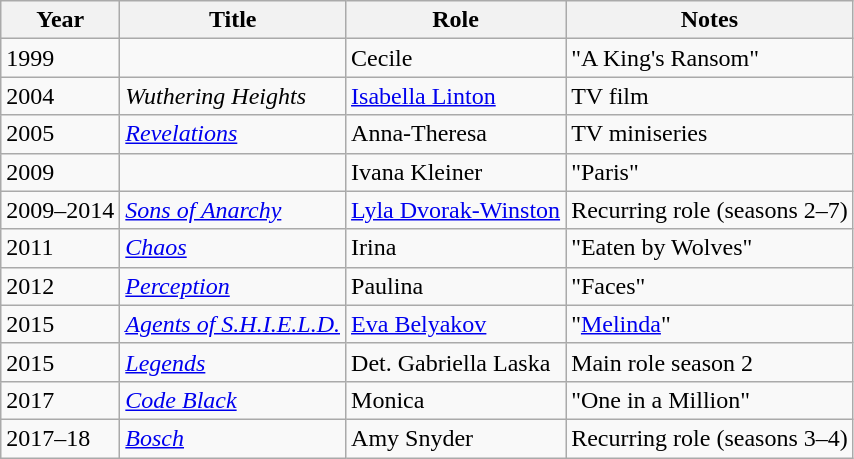<table class="wikitable sortable">
<tr>
<th>Year</th>
<th>Title</th>
<th>Role</th>
<th class="unsortable">Notes</th>
</tr>
<tr>
<td>1999</td>
<td><em></em></td>
<td>Cecile</td>
<td>"A King's Ransom"</td>
</tr>
<tr>
<td>2004</td>
<td><em>Wuthering Heights</em></td>
<td><a href='#'>Isabella Linton</a></td>
<td>TV film</td>
</tr>
<tr>
<td>2005</td>
<td><em><a href='#'>Revelations</a></em></td>
<td>Anna-Theresa</td>
<td>TV miniseries</td>
</tr>
<tr>
<td>2009</td>
<td><em></em></td>
<td>Ivana Kleiner</td>
<td>"Paris"</td>
</tr>
<tr>
<td>2009–2014</td>
<td><em><a href='#'>Sons of Anarchy</a></em></td>
<td><a href='#'>Lyla Dvorak-Winston</a></td>
<td>Recurring role (seasons 2–7)</td>
</tr>
<tr>
<td>2011</td>
<td><em><a href='#'>Chaos</a></em></td>
<td>Irina</td>
<td>"Eaten by Wolves"</td>
</tr>
<tr>
<td>2012</td>
<td><em><a href='#'>Perception</a></em></td>
<td>Paulina</td>
<td>"Faces"</td>
</tr>
<tr>
<td>2015</td>
<td><em><a href='#'>Agents of S.H.I.E.L.D.</a></em></td>
<td><a href='#'>Eva Belyakov</a></td>
<td>"<a href='#'>Melinda</a>"</td>
</tr>
<tr>
<td>2015</td>
<td><em><a href='#'>Legends</a></em></td>
<td>Det. Gabriella Laska</td>
<td>Main role season 2</td>
</tr>
<tr>
<td>2017</td>
<td><em><a href='#'>Code Black</a></em></td>
<td>Monica</td>
<td>"One in a Million"</td>
</tr>
<tr>
<td>2017–18</td>
<td><em><a href='#'>Bosch</a></em></td>
<td>Amy Snyder</td>
<td>Recurring role (seasons 3–4)</td>
</tr>
</table>
